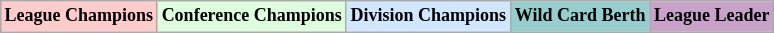<table class="wikitable"  style="margin:auto; font-size:75%;">
<tr>
<td style="text-align:center; background:#fcc;"><strong>League Champions</strong></td>
<td style="text-align:center; background:#dfd;"><strong>Conference Champions</strong></td>
<td style="text-align:center; background:#d0e7ff;"><strong>Division Champions</strong></td>
<td style="text-align:center; background:#96cdcd;"><strong>Wild Card Berth</strong></td>
<td style="text-align:center; background:#c8a2c8;"><strong>League Leader</strong></td>
</tr>
</table>
